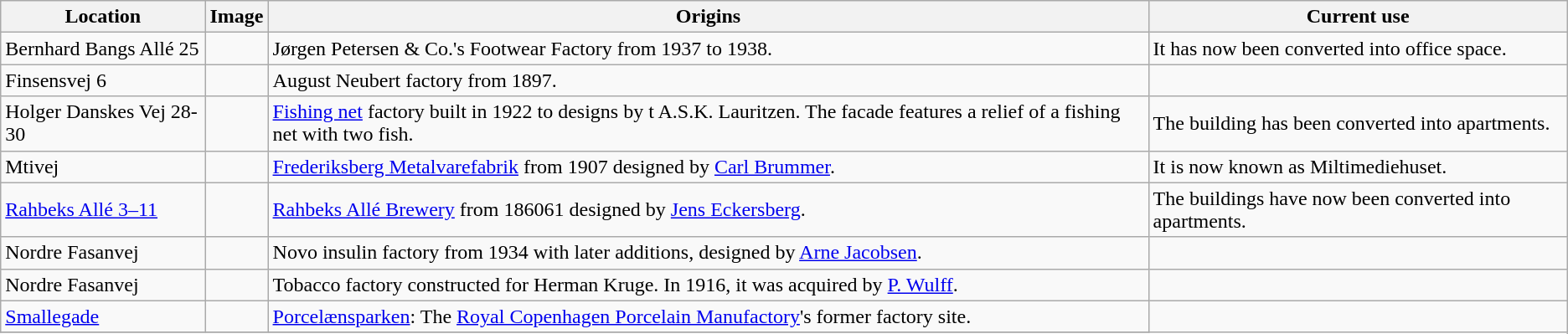<table class="wikitable sortable">
<tr>
<th>Location</th>
<th>Image</th>
<th>Origins</th>
<th>Current use</th>
</tr>
<tr>
<td>Bernhard Bangs Allé 25</td>
<td></td>
<td>Jørgen Petersen & Co.'s Footwear Factory from 1937 to 1938.</td>
<td>It has now been converted into office space.</td>
</tr>
<tr>
<td>Finsensvej 6</td>
<td></td>
<td>August Neubert factory from 1897.</td>
<td></td>
</tr>
<tr>
<td>Holger Danskes Vej 28-30</td>
<td></td>
<td><a href='#'>Fishing net</a> factory built in 1922 to designs by t A.S.K. Lauritzen. The facade features a relief of a fishing net with two fish.</td>
<td>The building has been converted into apartments.</td>
</tr>
<tr>
<td>Mtivej</td>
<td></td>
<td><a href='#'>Frederiksberg Metalvarefabrik</a> from 1907 designed by <a href='#'>Carl Brummer</a>.</td>
<td>It is now known as Miltimediehuset.</td>
</tr>
<tr>
<td><a href='#'>Rahbeks Allé 3–11</a></td>
<td></td>
<td><a href='#'>Rahbeks Allé Brewery</a> from 186061 designed by <a href='#'>Jens Eckersberg</a>.</td>
<td>The buildings have now been converted into apartments.</td>
</tr>
<tr>
<td>Nordre Fasanvej</td>
<td></td>
<td>Novo insulin factory from 1934 with later additions, designed by <a href='#'>Arne Jacobsen</a>.</td>
<td></td>
</tr>
<tr>
<td>Nordre Fasanvej</td>
<td></td>
<td>Tobacco factory constructed for Herman Kruge. In 1916, it was acquired by <a href='#'>P. Wulff</a>.</td>
<td></td>
</tr>
<tr>
<td><a href='#'>Smallegade</a></td>
<td></td>
<td><a href='#'>Porcelænsparken</a>:  The <a href='#'>Royal Copenhagen Porcelain Manufactory</a>'s former factory site.</td>
</tr>
<tr>
</tr>
</table>
